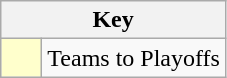<table class="wikitable" style="text-align: center;">
<tr>
<th colspan=2>Key</th>
</tr>
<tr>
<td style="background:#ffffcc; width:20px;"></td>
<td align=left>Teams to Playoffs</td>
</tr>
</table>
